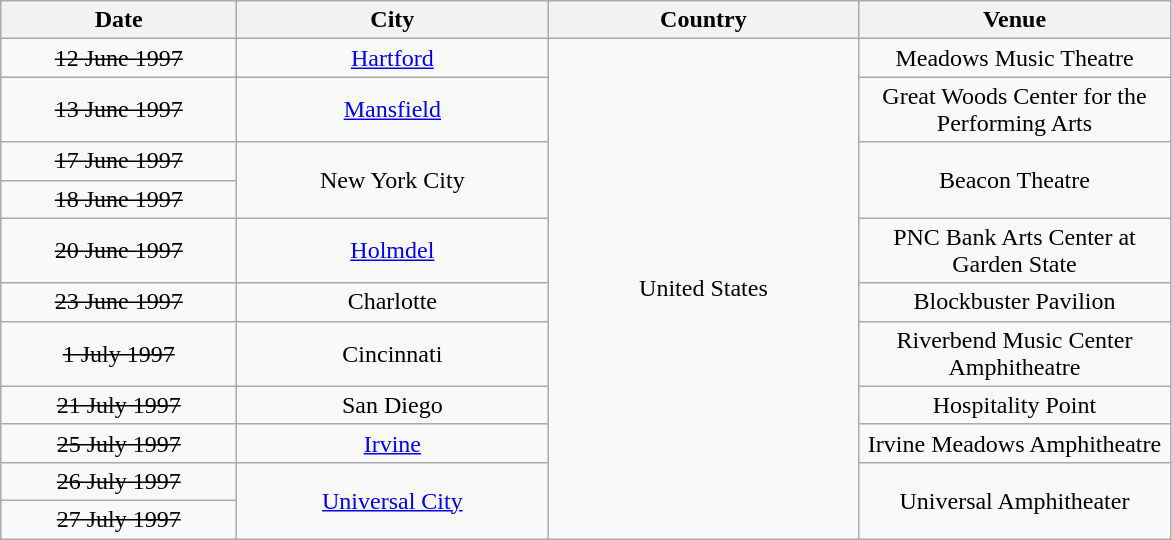<table class="wikitable" style="text-align:center;">
<tr>
<th style="width:150px;">Date</th>
<th style="width:200px;">City</th>
<th style="width:200px;">Country</th>
<th style="width:200px;">Venue</th>
</tr>
<tr>
<td><s>12 June 1997</s></td>
<td><a href='#'>Hartford</a></td>
<td rowspan="11">United States</td>
<td>Meadows Music Theatre</td>
</tr>
<tr>
<td><s>13 June 1997</s></td>
<td><a href='#'>Mansfield</a></td>
<td>Great Woods Center for the Performing Arts</td>
</tr>
<tr>
<td><s>17 June 1997</s></td>
<td rowspan="2">New York City</td>
<td rowspan="2">Beacon Theatre</td>
</tr>
<tr>
<td><s>18 June 1997</s></td>
</tr>
<tr>
<td><s>20 June 1997</s></td>
<td><a href='#'>Holmdel</a></td>
<td>PNC Bank Arts Center at Garden State</td>
</tr>
<tr>
<td><s>23 June 1997</s></td>
<td>Charlotte</td>
<td>Blockbuster Pavilion</td>
</tr>
<tr>
<td><s>1 July 1997</s></td>
<td>Cincinnati</td>
<td>Riverbend Music Center Amphitheatre</td>
</tr>
<tr>
<td><s>21 July 1997</s></td>
<td>San Diego</td>
<td>Hospitality Point</td>
</tr>
<tr>
<td><s>25 July 1997</s></td>
<td><a href='#'>Irvine</a></td>
<td>Irvine Meadows Amphitheatre</td>
</tr>
<tr>
<td><s>26 July 1997</s></td>
<td rowspan="2"><a href='#'>Universal City</a></td>
<td rowspan="2">Universal Amphitheater</td>
</tr>
<tr>
<td><s>27 July 1997</s></td>
</tr>
</table>
